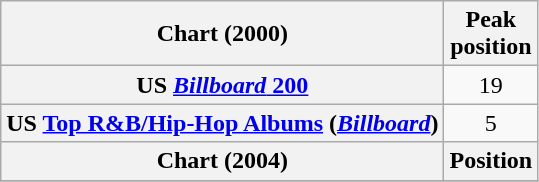<table class="wikitable sortable plainrowheaders" style="text-align:center">
<tr>
<th scope="col">Chart (2000)</th>
<th scope="col">Peak<br> position</th>
</tr>
<tr>
<th scope="row">US <a href='#'><em>Billboard</em> 200</a></th>
<td>19</td>
</tr>
<tr>
<th scope="row">US <a href='#'>Top R&B/Hip-Hop Albums</a> (<em><a href='#'>Billboard</a></em>)</th>
<td>5</td>
</tr>
<tr>
<th>Chart (2004)</th>
<th>Position</th>
</tr>
<tr>
</tr>
</table>
